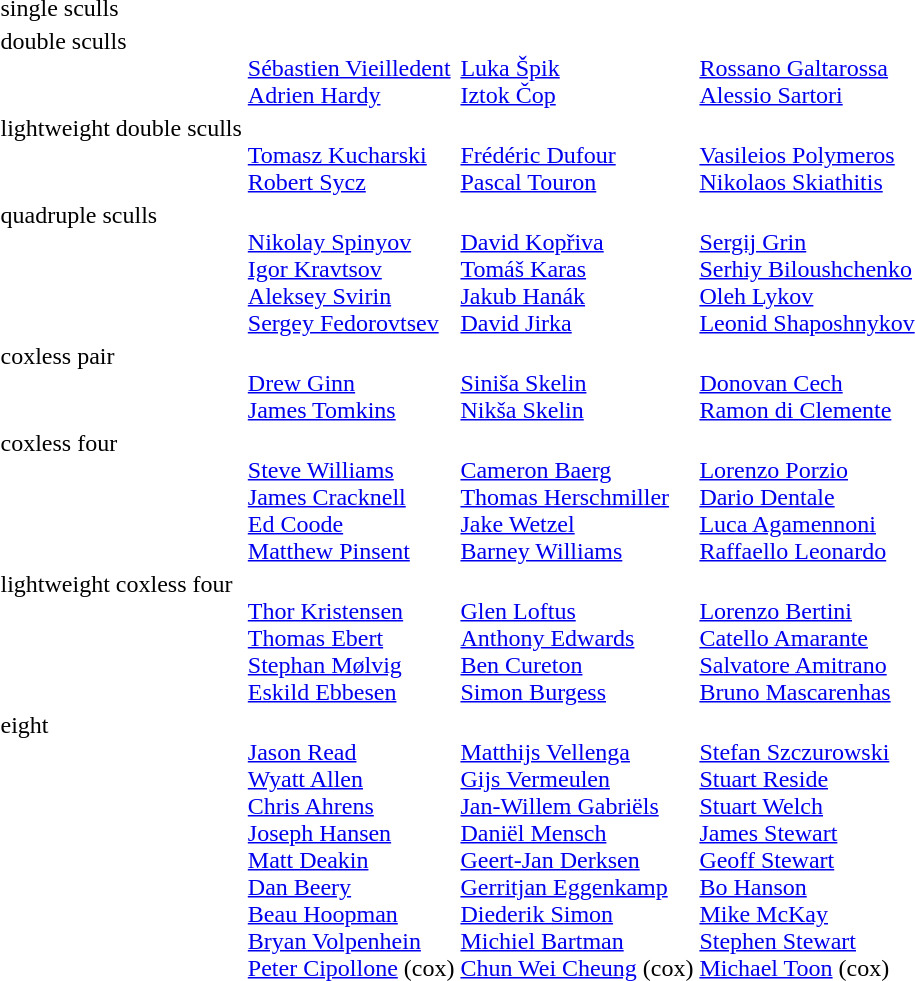<table>
<tr valign="top">
<td>single sculls<br></td>
<td></td>
<td></td>
<td></td>
</tr>
<tr valign="top">
<td>double sculls<br></td>
<td><br><a href='#'>Sébastien Vieilledent</a><br><a href='#'>Adrien Hardy</a></td>
<td><br><a href='#'>Luka Špik</a><br><a href='#'>Iztok Čop</a></td>
<td><br><a href='#'>Rossano Galtarossa</a><br><a href='#'>Alessio Sartori</a></td>
</tr>
<tr valign="top">
<td>lightweight double sculls<br></td>
<td><br><a href='#'>Tomasz Kucharski</a><br><a href='#'>Robert Sycz</a></td>
<td><br><a href='#'>Frédéric Dufour</a><br><a href='#'>Pascal Touron</a></td>
<td><br><a href='#'>Vasileios Polymeros</a><br><a href='#'>Nikolaos Skiathitis</a></td>
</tr>
<tr valign="top">
<td>quadruple sculls<br></td>
<td><br><a href='#'>Nikolay Spinyov</a><br><a href='#'>Igor Kravtsov</a><br><a href='#'>Aleksey Svirin</a><br><a href='#'>Sergey Fedorovtsev</a></td>
<td><br><a href='#'>David Kopřiva</a><br><a href='#'>Tomáš Karas</a><br><a href='#'>Jakub Hanák</a><br><a href='#'>David Jirka</a></td>
<td><br><a href='#'>Sergij Grin</a><br><a href='#'>Serhiy Biloushchenko</a><br><a href='#'>Oleh Lykov</a><br><a href='#'>Leonid Shaposhnykov</a></td>
</tr>
<tr valign="top">
<td>coxless pair<br></td>
<td><br><a href='#'>Drew Ginn</a><br><a href='#'>James Tomkins</a></td>
<td><br><a href='#'>Siniša Skelin</a><br><a href='#'>Nikša Skelin</a></td>
<td><br><a href='#'>Donovan Cech</a><br><a href='#'>Ramon di Clemente</a></td>
</tr>
<tr valign="top">
<td>coxless four<br></td>
<td><br><a href='#'>Steve Williams</a><br><a href='#'>James Cracknell</a><br><a href='#'>Ed Coode</a><br><a href='#'>Matthew Pinsent</a></td>
<td><br><a href='#'>Cameron Baerg</a><br><a href='#'>Thomas Herschmiller</a><br><a href='#'>Jake Wetzel</a><br><a href='#'>Barney Williams</a></td>
<td><br><a href='#'>Lorenzo Porzio</a><br><a href='#'>Dario Dentale</a><br><a href='#'>Luca Agamennoni</a><br><a href='#'>Raffaello Leonardo</a></td>
</tr>
<tr valign="top">
<td>lightweight coxless four<br></td>
<td><br><a href='#'>Thor Kristensen</a><br><a href='#'>Thomas Ebert</a><br><a href='#'>Stephan Mølvig</a><br><a href='#'>Eskild Ebbesen</a></td>
<td><br><a href='#'>Glen Loftus</a><br><a href='#'>Anthony Edwards</a><br><a href='#'>Ben Cureton</a><br><a href='#'>Simon Burgess</a></td>
<td><br><a href='#'>Lorenzo Bertini</a><br><a href='#'>Catello Amarante</a><br><a href='#'>Salvatore Amitrano</a><br><a href='#'>Bruno Mascarenhas</a></td>
</tr>
<tr valign="top">
<td>eight<br></td>
<td><br><a href='#'>Jason Read</a><br><a href='#'>Wyatt Allen</a><br><a href='#'>Chris Ahrens</a><br><a href='#'>Joseph Hansen</a><br><a href='#'>Matt Deakin</a><br><a href='#'>Dan Beery</a><br><a href='#'>Beau Hoopman</a><br><a href='#'>Bryan Volpenhein</a><br><a href='#'>Peter Cipollone</a> (cox)</td>
<td><br><a href='#'>Matthijs Vellenga</a><br><a href='#'>Gijs Vermeulen</a><br><a href='#'>Jan-Willem Gabriëls</a><br><a href='#'>Daniël Mensch</a><br><a href='#'>Geert-Jan Derksen</a><br><a href='#'>Gerritjan Eggenkamp</a><br><a href='#'>Diederik Simon</a><br><a href='#'>Michiel Bartman</a><br><a href='#'>Chun Wei Cheung</a> (cox)</td>
<td><br><a href='#'>Stefan Szczurowski</a><br><a href='#'>Stuart Reside</a><br><a href='#'>Stuart Welch</a><br><a href='#'>James Stewart</a><br><a href='#'>Geoff Stewart</a><br><a href='#'>Bo Hanson</a><br><a href='#'>Mike McKay</a><br><a href='#'>Stephen Stewart</a><br><a href='#'>Michael Toon</a> (cox)</td>
</tr>
</table>
